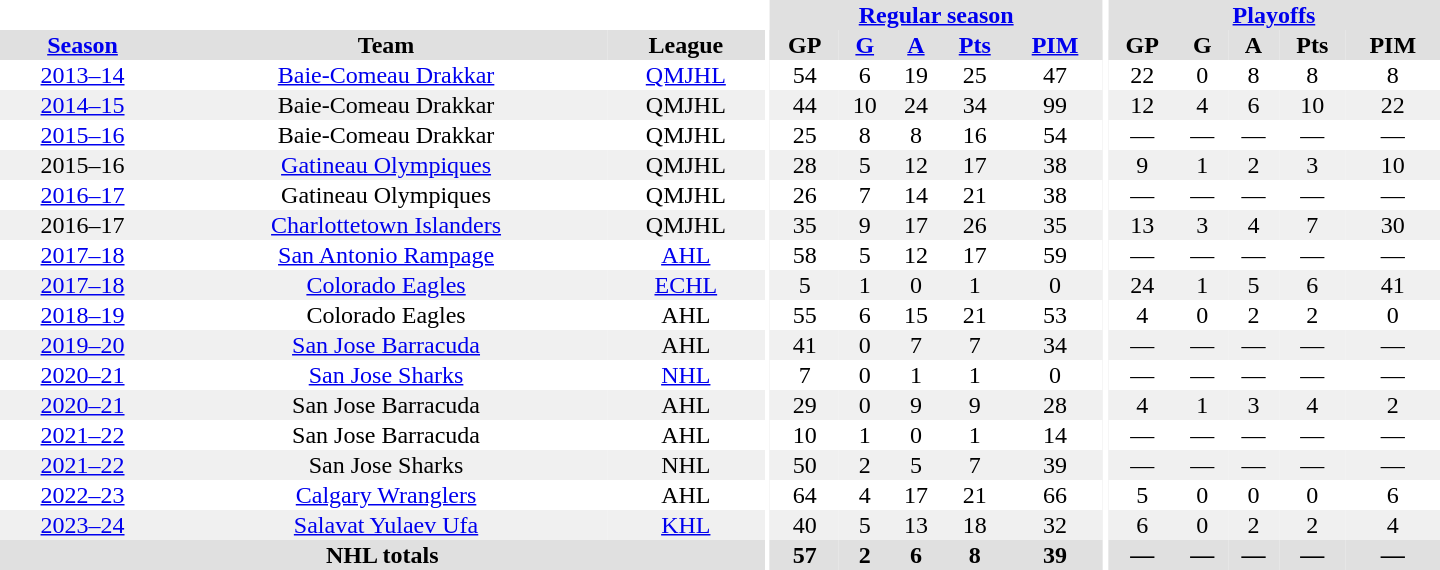<table border="0" cellpadding="1" cellspacing="0" style="text-align:center; width:60em">
<tr bgcolor="#e0e0e0">
<th colspan="3" bgcolor="#ffffff"></th>
<th rowspan="99" bgcolor="#ffffff"></th>
<th colspan="5"><a href='#'>Regular season</a></th>
<th rowspan="99" bgcolor="#ffffff"></th>
<th colspan="5"><a href='#'>Playoffs</a></th>
</tr>
<tr bgcolor="#e0e0e0">
<th><a href='#'>Season</a></th>
<th>Team</th>
<th>League</th>
<th>GP</th>
<th><a href='#'>G</a></th>
<th><a href='#'>A</a></th>
<th><a href='#'>Pts</a></th>
<th><a href='#'>PIM</a></th>
<th>GP</th>
<th>G</th>
<th>A</th>
<th>Pts</th>
<th>PIM</th>
</tr>
<tr>
<td><a href='#'>2013–14</a></td>
<td><a href='#'>Baie-Comeau Drakkar</a></td>
<td><a href='#'>QMJHL</a></td>
<td>54</td>
<td>6</td>
<td>19</td>
<td>25</td>
<td>47</td>
<td>22</td>
<td>0</td>
<td>8</td>
<td>8</td>
<td>8</td>
</tr>
<tr bgcolor="#f0f0f0">
<td><a href='#'>2014–15</a></td>
<td>Baie-Comeau Drakkar</td>
<td>QMJHL</td>
<td>44</td>
<td>10</td>
<td>24</td>
<td>34</td>
<td>99</td>
<td>12</td>
<td>4</td>
<td>6</td>
<td>10</td>
<td>22</td>
</tr>
<tr>
<td><a href='#'>2015–16</a></td>
<td>Baie-Comeau Drakkar</td>
<td>QMJHL</td>
<td>25</td>
<td>8</td>
<td>8</td>
<td>16</td>
<td>54</td>
<td>—</td>
<td>—</td>
<td>—</td>
<td>—</td>
<td>—</td>
</tr>
<tr bgcolor="#f0f0f0">
<td>2015–16</td>
<td><a href='#'>Gatineau Olympiques</a></td>
<td>QMJHL</td>
<td>28</td>
<td>5</td>
<td>12</td>
<td>17</td>
<td>38</td>
<td>9</td>
<td>1</td>
<td>2</td>
<td>3</td>
<td>10</td>
</tr>
<tr>
<td><a href='#'>2016–17</a></td>
<td>Gatineau Olympiques</td>
<td>QMJHL</td>
<td>26</td>
<td>7</td>
<td>14</td>
<td>21</td>
<td>38</td>
<td>—</td>
<td>—</td>
<td>—</td>
<td>—</td>
<td>—</td>
</tr>
<tr bgcolor="#f0f0f0">
<td>2016–17</td>
<td><a href='#'>Charlottetown Islanders</a></td>
<td>QMJHL</td>
<td>35</td>
<td>9</td>
<td>17</td>
<td>26</td>
<td>35</td>
<td>13</td>
<td>3</td>
<td>4</td>
<td>7</td>
<td>30</td>
</tr>
<tr>
<td><a href='#'>2017–18</a></td>
<td><a href='#'>San Antonio Rampage</a></td>
<td><a href='#'>AHL</a></td>
<td>58</td>
<td>5</td>
<td>12</td>
<td>17</td>
<td>59</td>
<td>—</td>
<td>—</td>
<td>—</td>
<td>—</td>
<td>—</td>
</tr>
<tr bgcolor="#f0f0f0">
<td><a href='#'>2017–18</a></td>
<td><a href='#'>Colorado Eagles</a></td>
<td><a href='#'>ECHL</a></td>
<td>5</td>
<td>1</td>
<td>0</td>
<td>1</td>
<td>0</td>
<td>24</td>
<td>1</td>
<td>5</td>
<td>6</td>
<td>41</td>
</tr>
<tr>
<td><a href='#'>2018–19</a></td>
<td>Colorado Eagles</td>
<td>AHL</td>
<td>55</td>
<td>6</td>
<td>15</td>
<td>21</td>
<td>53</td>
<td>4</td>
<td>0</td>
<td>2</td>
<td>2</td>
<td>0</td>
</tr>
<tr bgcolor="#f0f0f0">
<td><a href='#'>2019–20</a></td>
<td><a href='#'>San Jose Barracuda</a></td>
<td>AHL</td>
<td>41</td>
<td>0</td>
<td>7</td>
<td>7</td>
<td>34</td>
<td>—</td>
<td>—</td>
<td>—</td>
<td>—</td>
<td>—</td>
</tr>
<tr>
<td><a href='#'>2020–21</a></td>
<td><a href='#'>San Jose Sharks</a></td>
<td><a href='#'>NHL</a></td>
<td>7</td>
<td>0</td>
<td>1</td>
<td>1</td>
<td>0</td>
<td>—</td>
<td>—</td>
<td>—</td>
<td>—</td>
<td>—</td>
</tr>
<tr bgcolor="#f0f0f0">
<td><a href='#'>2020–21</a></td>
<td>San Jose Barracuda</td>
<td>AHL</td>
<td>29</td>
<td>0</td>
<td>9</td>
<td>9</td>
<td>28</td>
<td>4</td>
<td>1</td>
<td>3</td>
<td>4</td>
<td>2</td>
</tr>
<tr>
<td><a href='#'>2021–22</a></td>
<td>San Jose Barracuda</td>
<td>AHL</td>
<td>10</td>
<td>1</td>
<td>0</td>
<td>1</td>
<td>14</td>
<td>—</td>
<td>—</td>
<td>—</td>
<td>—</td>
<td>—</td>
</tr>
<tr bgcolor="#f0f0f0">
<td><a href='#'>2021–22</a></td>
<td>San Jose Sharks</td>
<td>NHL</td>
<td>50</td>
<td>2</td>
<td>5</td>
<td>7</td>
<td>39</td>
<td>—</td>
<td>—</td>
<td>—</td>
<td>—</td>
<td>—</td>
</tr>
<tr>
<td><a href='#'>2022–23</a></td>
<td><a href='#'>Calgary Wranglers</a></td>
<td>AHL</td>
<td>64</td>
<td>4</td>
<td>17</td>
<td>21</td>
<td>66</td>
<td>5</td>
<td>0</td>
<td>0</td>
<td>0</td>
<td>6</td>
</tr>
<tr bgcolor="#f0f0f0">
<td><a href='#'>2023–24</a></td>
<td><a href='#'>Salavat Yulaev Ufa</a></td>
<td><a href='#'>KHL</a></td>
<td>40</td>
<td>5</td>
<td>13</td>
<td>18</td>
<td>32</td>
<td>6</td>
<td>0</td>
<td>2</td>
<td>2</td>
<td>4</td>
</tr>
<tr bgcolor="#e0e0e0">
<th colspan="3">NHL totals</th>
<th>57</th>
<th>2</th>
<th>6</th>
<th>8</th>
<th>39</th>
<th>—</th>
<th>—</th>
<th>—</th>
<th>—</th>
<th>—</th>
</tr>
</table>
